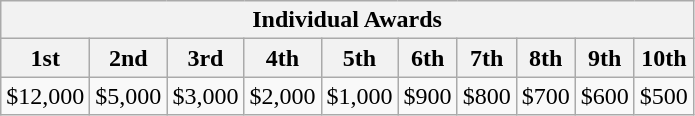<table class="wikitable">
<tr>
<th colspan=10 scope="col">Individual Awards</th>
</tr>
<tr>
<th scope="col">1st</th>
<th scope="col">2nd</th>
<th scope="col">3rd</th>
<th scope="col">4th</th>
<th scope="col">5th</th>
<th scope="col">6th</th>
<th scope="col">7th</th>
<th scope="col">8th</th>
<th scope="col">9th</th>
<th scope="col">10th</th>
</tr>
<tr>
<td>$12,000</td>
<td>$5,000</td>
<td>$3,000</td>
<td>$2,000</td>
<td>$1,000</td>
<td>$900</td>
<td>$800</td>
<td>$700</td>
<td>$600</td>
<td>$500</td>
</tr>
</table>
